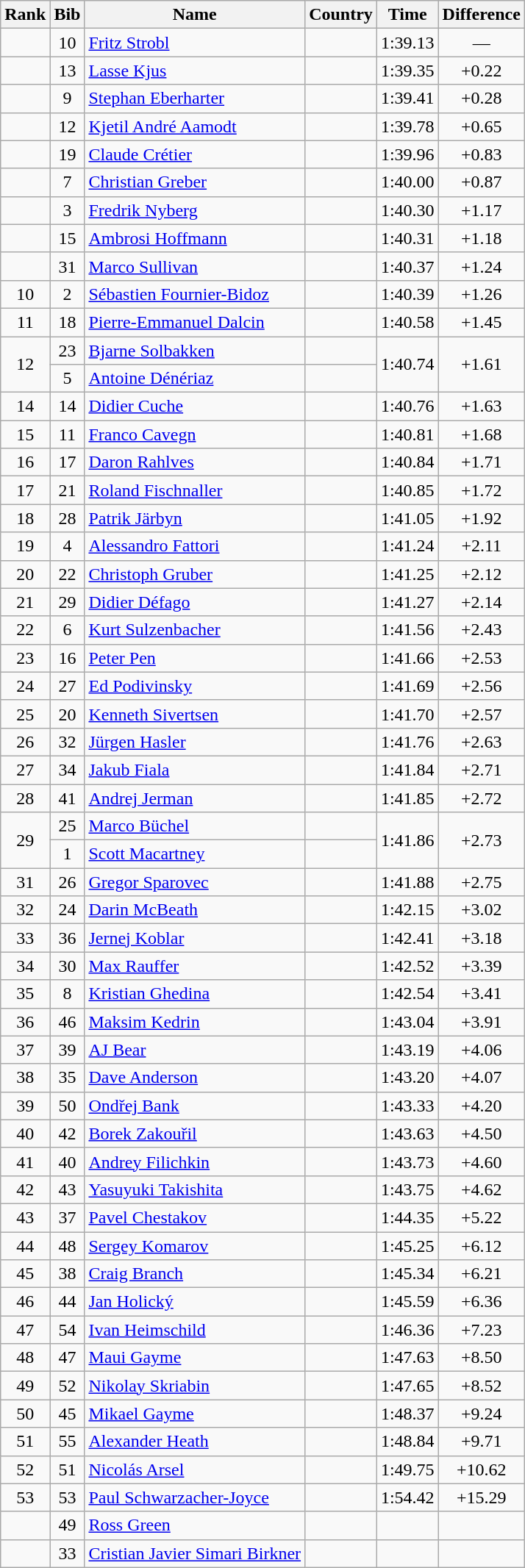<table class="wikitable sortable" style="text-align:center">
<tr>
<th>Rank</th>
<th>Bib</th>
<th>Name</th>
<th>Country</th>
<th>Time</th>
<th>Difference</th>
</tr>
<tr>
<td></td>
<td>10</td>
<td align=left><a href='#'>Fritz Strobl</a></td>
<td align=left></td>
<td>1:39.13</td>
<td>—</td>
</tr>
<tr>
<td></td>
<td>13</td>
<td align=left><a href='#'>Lasse Kjus</a></td>
<td align=left></td>
<td>1:39.35</td>
<td>+0.22</td>
</tr>
<tr>
<td></td>
<td>9</td>
<td align=left><a href='#'>Stephan Eberharter</a></td>
<td align=left></td>
<td>1:39.41</td>
<td>+0.28</td>
</tr>
<tr>
<td></td>
<td>12</td>
<td align=left><a href='#'>Kjetil André Aamodt</a></td>
<td align=left></td>
<td>1:39.78</td>
<td>+0.65</td>
</tr>
<tr>
<td></td>
<td>19</td>
<td align=left><a href='#'>Claude Crétier</a></td>
<td align=left></td>
<td>1:39.96</td>
<td>+0.83</td>
</tr>
<tr>
<td></td>
<td>7</td>
<td align=left><a href='#'>Christian Greber</a></td>
<td align=left></td>
<td>1:40.00</td>
<td>+0.87</td>
</tr>
<tr>
<td></td>
<td>3</td>
<td align=left><a href='#'>Fredrik Nyberg</a></td>
<td align=left></td>
<td>1:40.30</td>
<td>+1.17</td>
</tr>
<tr>
<td></td>
<td>15</td>
<td align=left><a href='#'>Ambrosi Hoffmann</a></td>
<td align=left></td>
<td>1:40.31</td>
<td>+1.18</td>
</tr>
<tr>
<td></td>
<td>31</td>
<td align=left><a href='#'>Marco Sullivan</a></td>
<td align=left></td>
<td>1:40.37</td>
<td>+1.24</td>
</tr>
<tr>
<td>10</td>
<td>2</td>
<td align=left><a href='#'>Sébastien Fournier-Bidoz</a></td>
<td align=left></td>
<td>1:40.39</td>
<td>+1.26</td>
</tr>
<tr>
<td>11</td>
<td>18</td>
<td align=left><a href='#'>Pierre-Emmanuel Dalcin</a></td>
<td align=left></td>
<td>1:40.58</td>
<td>+1.45</td>
</tr>
<tr>
<td rowspan=2>12</td>
<td>23</td>
<td align=left><a href='#'>Bjarne Solbakken</a></td>
<td align=left></td>
<td rowspan=2>1:40.74</td>
<td rowspan=2>+1.61</td>
</tr>
<tr>
<td>5</td>
<td align=left><a href='#'>Antoine Dénériaz</a></td>
<td align=left></td>
</tr>
<tr>
<td>14</td>
<td>14</td>
<td align=left><a href='#'>Didier Cuche</a></td>
<td align=left></td>
<td>1:40.76</td>
<td>+1.63</td>
</tr>
<tr>
<td>15</td>
<td>11</td>
<td align=left><a href='#'>Franco Cavegn</a></td>
<td align=left></td>
<td>1:40.81</td>
<td>+1.68</td>
</tr>
<tr>
<td>16</td>
<td>17</td>
<td align=left><a href='#'>Daron Rahlves</a></td>
<td align=left></td>
<td>1:40.84</td>
<td>+1.71</td>
</tr>
<tr>
<td>17</td>
<td>21</td>
<td align=left><a href='#'>Roland Fischnaller</a></td>
<td align=left></td>
<td>1:40.85</td>
<td>+1.72</td>
</tr>
<tr>
<td>18</td>
<td>28</td>
<td align=left><a href='#'>Patrik Järbyn</a></td>
<td align=left></td>
<td>1:41.05</td>
<td>+1.92</td>
</tr>
<tr>
<td>19</td>
<td>4</td>
<td align=left><a href='#'>Alessandro Fattori</a></td>
<td align=left></td>
<td>1:41.24</td>
<td>+2.11</td>
</tr>
<tr>
<td>20</td>
<td>22</td>
<td align=left><a href='#'>Christoph Gruber</a></td>
<td align=left></td>
<td>1:41.25</td>
<td>+2.12</td>
</tr>
<tr>
<td>21</td>
<td>29</td>
<td align=left><a href='#'>Didier Défago</a></td>
<td align=left></td>
<td>1:41.27</td>
<td>+2.14</td>
</tr>
<tr>
<td>22</td>
<td>6</td>
<td align=left><a href='#'>Kurt Sulzenbacher</a></td>
<td align=left></td>
<td>1:41.56</td>
<td>+2.43</td>
</tr>
<tr>
<td>23</td>
<td>16</td>
<td align=left><a href='#'>Peter Pen</a></td>
<td align=left></td>
<td>1:41.66</td>
<td>+2.53</td>
</tr>
<tr>
<td>24</td>
<td>27</td>
<td align=left><a href='#'>Ed Podivinsky</a></td>
<td align=left></td>
<td>1:41.69</td>
<td>+2.56</td>
</tr>
<tr>
<td>25</td>
<td>20</td>
<td align=left><a href='#'>Kenneth Sivertsen</a></td>
<td align=left></td>
<td>1:41.70</td>
<td>+2.57</td>
</tr>
<tr>
<td>26</td>
<td>32</td>
<td align=left><a href='#'>Jürgen Hasler</a></td>
<td align=left></td>
<td>1:41.76</td>
<td>+2.63</td>
</tr>
<tr>
<td>27</td>
<td>34</td>
<td align=left><a href='#'>Jakub Fiala</a></td>
<td align=left></td>
<td>1:41.84</td>
<td>+2.71</td>
</tr>
<tr>
<td>28</td>
<td>41</td>
<td align=left><a href='#'>Andrej Jerman</a></td>
<td align=left></td>
<td>1:41.85</td>
<td>+2.72</td>
</tr>
<tr>
<td rowspan=2>29</td>
<td>25</td>
<td align=left><a href='#'>Marco Büchel</a></td>
<td align=left></td>
<td rowspan=2>1:41.86</td>
<td rowspan=2>+2.73</td>
</tr>
<tr>
<td>1</td>
<td align=left><a href='#'>Scott Macartney</a></td>
<td align=left></td>
</tr>
<tr>
<td>31</td>
<td>26</td>
<td align=left><a href='#'>Gregor Sparovec</a></td>
<td align=left></td>
<td>1:41.88</td>
<td>+2.75</td>
</tr>
<tr>
<td>32</td>
<td>24</td>
<td align=left><a href='#'>Darin McBeath</a></td>
<td align=left></td>
<td>1:42.15</td>
<td>+3.02</td>
</tr>
<tr>
<td>33</td>
<td>36</td>
<td align=left><a href='#'>Jernej Koblar</a></td>
<td align=left></td>
<td>1:42.41</td>
<td>+3.18</td>
</tr>
<tr>
<td>34</td>
<td>30</td>
<td align=left><a href='#'>Max Rauffer</a></td>
<td align=left></td>
<td>1:42.52</td>
<td>+3.39</td>
</tr>
<tr>
<td>35</td>
<td>8</td>
<td align=left><a href='#'>Kristian Ghedina</a></td>
<td align=left></td>
<td>1:42.54</td>
<td>+3.41</td>
</tr>
<tr>
<td>36</td>
<td>46</td>
<td align=left><a href='#'>Maksim Kedrin</a></td>
<td align=left></td>
<td>1:43.04</td>
<td>+3.91</td>
</tr>
<tr>
<td>37</td>
<td>39</td>
<td align=left><a href='#'>AJ Bear</a></td>
<td align=left></td>
<td>1:43.19</td>
<td>+4.06</td>
</tr>
<tr>
<td>38</td>
<td>35</td>
<td align=left><a href='#'>Dave Anderson</a></td>
<td align=left></td>
<td>1:43.20</td>
<td>+4.07</td>
</tr>
<tr>
<td>39</td>
<td>50</td>
<td align=left><a href='#'>Ondřej Bank</a></td>
<td align=left></td>
<td>1:43.33</td>
<td>+4.20</td>
</tr>
<tr>
<td>40</td>
<td>42</td>
<td align=left><a href='#'>Borek Zakouřil</a></td>
<td align=left></td>
<td>1:43.63</td>
<td>+4.50</td>
</tr>
<tr>
<td>41</td>
<td>40</td>
<td align=left><a href='#'>Andrey Filichkin</a></td>
<td align=left></td>
<td>1:43.73</td>
<td>+4.60</td>
</tr>
<tr>
<td>42</td>
<td>43</td>
<td align=left><a href='#'>Yasuyuki Takishita</a></td>
<td align=left></td>
<td>1:43.75</td>
<td>+4.62</td>
</tr>
<tr>
<td>43</td>
<td>37</td>
<td align=left><a href='#'>Pavel Chestakov</a></td>
<td align=left></td>
<td>1:44.35</td>
<td>+5.22</td>
</tr>
<tr>
<td>44</td>
<td>48</td>
<td align=left><a href='#'>Sergey Komarov</a></td>
<td align=left></td>
<td>1:45.25</td>
<td>+6.12</td>
</tr>
<tr>
<td>45</td>
<td>38</td>
<td align=left><a href='#'>Craig Branch</a></td>
<td align=left></td>
<td>1:45.34</td>
<td>+6.21</td>
</tr>
<tr>
<td>46</td>
<td>44</td>
<td align=left><a href='#'>Jan Holický</a></td>
<td align=left></td>
<td>1:45.59</td>
<td>+6.36</td>
</tr>
<tr>
<td>47</td>
<td>54</td>
<td align=left><a href='#'>Ivan Heimschild</a></td>
<td align=left></td>
<td>1:46.36</td>
<td>+7.23</td>
</tr>
<tr>
<td>48</td>
<td>47</td>
<td align=left><a href='#'>Maui Gayme</a></td>
<td align=left></td>
<td>1:47.63</td>
<td>+8.50</td>
</tr>
<tr>
<td>49</td>
<td>52</td>
<td align=left><a href='#'>Nikolay Skriabin</a></td>
<td align=left></td>
<td>1:47.65</td>
<td>+8.52</td>
</tr>
<tr>
<td>50</td>
<td>45</td>
<td align=left><a href='#'>Mikael Gayme</a></td>
<td align=left></td>
<td>1:48.37</td>
<td>+9.24</td>
</tr>
<tr>
<td>51</td>
<td>55</td>
<td align=left><a href='#'>Alexander Heath</a></td>
<td align=left></td>
<td>1:48.84</td>
<td>+9.71</td>
</tr>
<tr>
<td>52</td>
<td>51</td>
<td align=left><a href='#'>Nicolás Arsel</a></td>
<td align=left></td>
<td>1:49.75</td>
<td>+10.62</td>
</tr>
<tr>
<td>53</td>
<td>53</td>
<td align=left><a href='#'>Paul Schwarzacher-Joyce</a></td>
<td align=left></td>
<td>1:54.42</td>
<td>+15.29</td>
</tr>
<tr>
<td></td>
<td>49</td>
<td align=left><a href='#'>Ross Green</a></td>
<td align=left></td>
<td></td>
<td></td>
</tr>
<tr>
<td></td>
<td>33</td>
<td align=left><a href='#'>Cristian Javier Simari Birkner</a></td>
<td align=left></td>
<td></td>
<td></td>
</tr>
</table>
